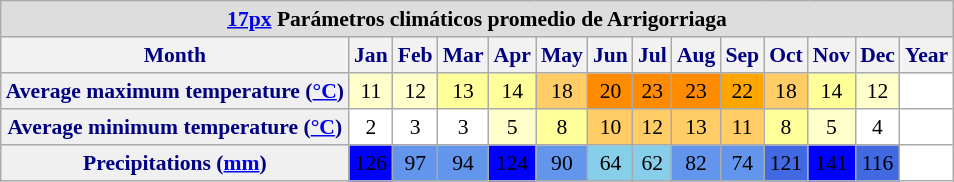<table class="wikitable collapsible" align="center" style="margin:1em auto; font-size:90%;border:0px;text-align:center;line-height:120%">
<tr>
<th colspan="14" style="background: #DDDDDD;"><a href='#'>17px</a> <strong>Parámetros climáticos promedio de Arrigorriaga</strong></th>
</tr>
<tr style="color:#000080;">
<th>Month</th>
<th>Jan</th>
<th>Feb</th>
<th>Mar</th>
<th>Apr</th>
<th>May</th>
<th>Jun</th>
<th>Jul</th>
<th>Aug</th>
<th>Sep</th>
<th>Oct</th>
<th>Nov</th>
<th>Dec</th>
<th>Year</th>
</tr>
<tr>
<th style="background: #F0F0F0; color:#000080;">Average maximum temperature (<a href='#'>°C</a>)</th>
<td style="background: #FFFFCC; color:#000000;">11</td>
<td style="background: #FFFFCC; color:#000000;">12</td>
<td style="background: #FFFF99; color:#000000;">13</td>
<td style="background: #FFFF99; color:#000000;">14</td>
<td style="background: #FFCC66; color:#000000;">18</td>
<td style="background: #FF8C00; color:#000000;">20</td>
<td style="background: #FF8C00; color:#000000;">23</td>
<td style="background: #FF8C00; color:#000000;">23</td>
<td style="background: #FFA500; color:#000000;">22</td>
<td style="background: #FFCC66; color:#000000;">18</td>
<td style="background: #FFFF99; color:#000000;">14</td>
<td style="background: #FFFFCC; color:#000000;">12</td>
<td style="background: #FFFFFF; color:#000000;"></td>
</tr>
<tr>
<th style="background: #F0F0F0; color:#000080">Average minimum temperature (<a href='#'>°C</a>)</th>
<td style="background: #FFFFFF; color: black;">2</td>
<td style="background: #FFFFFF; color: black;">3</td>
<td style="background: #FFFFFF; color: black;">3</td>
<td style="background: #FFFFCC; color: black;">5</td>
<td style="background: #FFFF99; color: black;">8</td>
<td style="background: #FFCC66; color: black;">10</td>
<td style="background: #FFCC66; color: black;">12</td>
<td style="background: #FFCC66; color: black;">13</td>
<td style="background: #FFCC66; color: black;">11</td>
<td style="background: #FFFF99; color: black;">8</td>
<td style="background: #FFFFCC; color: black;">5</td>
<td style="background: #ffffff; color: black;">4</td>
<td style="background: #ffffff; color: black;"></td>
</tr>
<tr>
<th style="background: #F0F0F0; color:#000080;">Precipitations (<a href='#'>mm</a>)</th>
<td style="background: #0000FF;">126</td>
<td style="background: #6495ED;">97</td>
<td style="background: #6495ED;">94</td>
<td style="background: #0000FF;">124</td>
<td style="background: #6495ED;">90</td>
<td style="background: #87CEEB;">64</td>
<td style="background: #87CEEB;">62</td>
<td style="background: #6495ED;">82</td>
<td style="background: #6495ED;">74</td>
<td style="background: #4169E1;">121</td>
<td style="background: #0000FF;">141</td>
<td style="background: #4169E1;">116</td>
<td style="background: #FFFFFF;"></td>
</tr>
</table>
